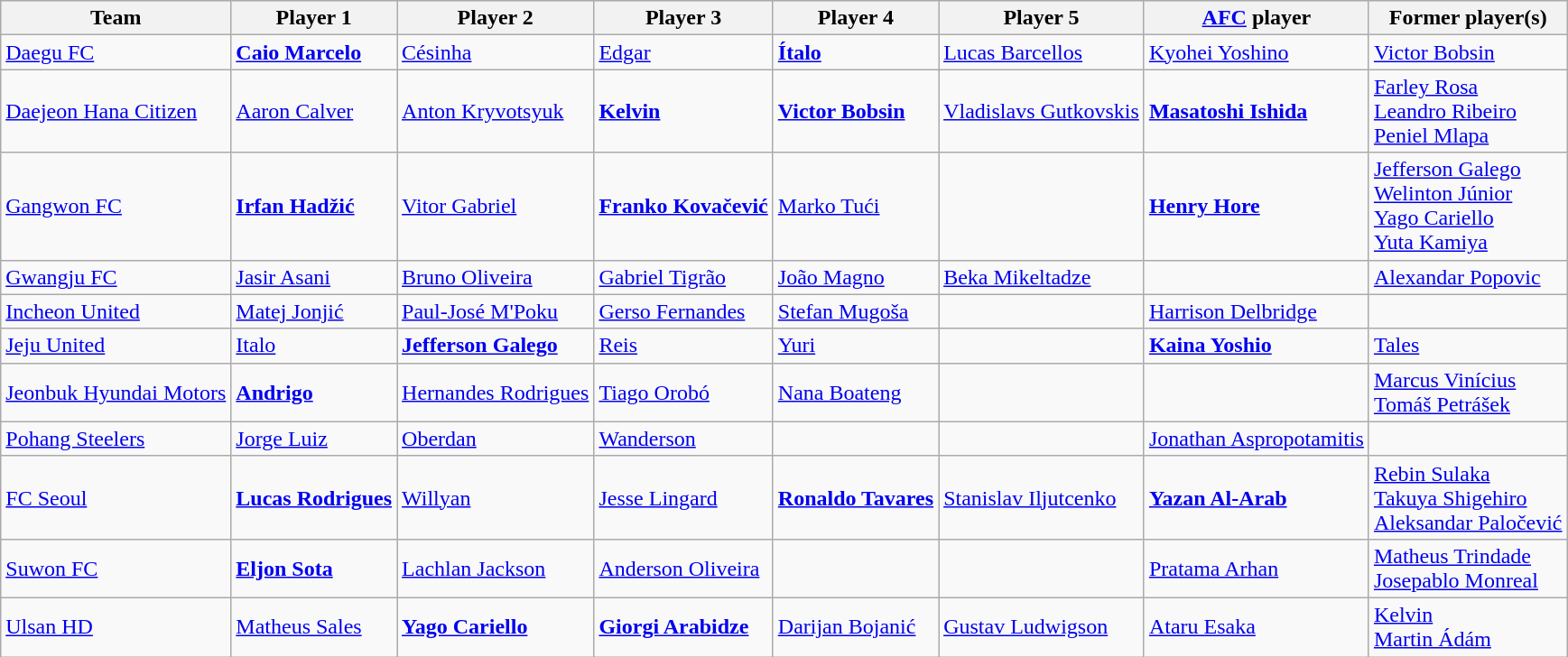<table class="wikitable">
<tr>
<th>Team</th>
<th>Player 1</th>
<th>Player 2</th>
<th>Player 3</th>
<th>Player 4</th>
<th>Player 5</th>
<th><a href='#'>AFC</a> player</th>
<th>Former player(s)</th>
</tr>
<tr>
<td><a href='#'>Daegu FC</a></td>
<td> <strong><a href='#'>Caio Marcelo</a></strong></td>
<td> <a href='#'>Césinha</a></td>
<td> <a href='#'>Edgar</a></td>
<td> <strong><a href='#'>Ítalo</a></strong></td>
<td> <a href='#'>Lucas Barcellos</a></td>
<td> <a href='#'>Kyohei Yoshino</a></td>
<td> <a href='#'>Victor Bobsin</a></td>
</tr>
<tr>
<td><a href='#'>Daejeon Hana Citizen</a></td>
<td> <a href='#'>Aaron Calver</a></td>
<td> <a href='#'>Anton Kryvotsyuk</a></td>
<td> <strong><a href='#'>Kelvin</a></strong></td>
<td> <strong><a href='#'>Victor Bobsin</a></strong></td>
<td> <a href='#'>Vladislavs Gutkovskis</a></td>
<td> <strong><a href='#'>Masatoshi Ishida</a></strong></td>
<td> <a href='#'>Farley Rosa</a> <br>  <a href='#'>Leandro Ribeiro</a> <br>  <a href='#'>Peniel Mlapa</a></td>
</tr>
<tr>
<td><a href='#'>Gangwon FC</a></td>
<td> <strong><a href='#'>Irfan Hadžić</a></strong></td>
<td> <a href='#'>Vitor Gabriel</a></td>
<td> <strong><a href='#'>Franko Kovačević</a></strong></td>
<td> <a href='#'>Marko Tući</a></td>
<td></td>
<td> <strong><a href='#'>Henry Hore</a></strong></td>
<td> <a href='#'>Jefferson Galego</a> <br>  <a href='#'>Welinton Júnior</a> <br>  <a href='#'>Yago Cariello</a> <br>   <a href='#'>Yuta Kamiya</a></td>
</tr>
<tr>
<td><a href='#'>Gwangju FC</a></td>
<td> <a href='#'>Jasir Asani</a></td>
<td> <a href='#'>Bruno Oliveira</a></td>
<td> <a href='#'>Gabriel Tigrão</a></td>
<td> <a href='#'>João Magno</a></td>
<td> <a href='#'>Beka Mikeltadze</a></td>
<td></td>
<td> <a href='#'>Alexandar Popovic</a></td>
</tr>
<tr>
<td><a href='#'>Incheon United</a></td>
<td> <a href='#'>Matej Jonjić</a></td>
<td> <a href='#'>Paul-José M'Poku</a></td>
<td> <a href='#'>Gerso Fernandes</a></td>
<td> <a href='#'>Stefan Mugoša</a></td>
<td></td>
<td> <a href='#'>Harrison Delbridge</a></td>
<td></td>
</tr>
<tr>
<td><a href='#'>Jeju United</a></td>
<td> <a href='#'>Italo</a></td>
<td> <strong><a href='#'>Jefferson Galego</a></strong></td>
<td> <a href='#'>Reis</a></td>
<td> <a href='#'>Yuri</a></td>
<td></td>
<td> <strong><a href='#'>Kaina Yoshio</a></strong></td>
<td> <a href='#'>Tales</a></td>
</tr>
<tr>
<td><a href='#'>Jeonbuk Hyundai Motors</a></td>
<td> <strong><a href='#'>Andrigo</a></strong></td>
<td> <a href='#'>Hernandes Rodrigues</a></td>
<td> <a href='#'>Tiago Orobó</a></td>
<td> <a href='#'>Nana Boateng</a></td>
<td></td>
<td></td>
<td> <a href='#'>Marcus Vinícius</a> <br>  <a href='#'>Tomáš Petrášek</a></td>
</tr>
<tr>
<td><a href='#'>Pohang Steelers</a></td>
<td> <a href='#'>Jorge Luiz</a></td>
<td> <a href='#'>Oberdan</a></td>
<td> <a href='#'>Wanderson</a></td>
<td></td>
<td></td>
<td> <a href='#'>Jonathan Aspropotamitis</a></td>
<td></td>
</tr>
<tr>
<td><a href='#'>FC Seoul</a></td>
<td> <strong><a href='#'>Lucas Rodrigues</a></strong></td>
<td> <a href='#'>Willyan</a></td>
<td> <a href='#'>Jesse Lingard</a></td>
<td> <strong><a href='#'>Ronaldo Tavares</a></strong></td>
<td> <a href='#'>Stanislav Iljutcenko</a></td>
<td> <strong><a href='#'>Yazan Al-Arab</a></strong></td>
<td> <a href='#'>Rebin Sulaka</a> <br>  <a href='#'>Takuya Shigehiro</a> <br>  <a href='#'>Aleksandar Paločević</a></td>
</tr>
<tr>
<td><a href='#'>Suwon FC</a></td>
<td> <strong><a href='#'>Eljon Sota</a></strong></td>
<td> <a href='#'>Lachlan Jackson</a></td>
<td> <a href='#'>Anderson Oliveira</a></td>
<td></td>
<td></td>
<td> <a href='#'>Pratama Arhan</a></td>
<td> <a href='#'>Matheus Trindade</a> <br>  <a href='#'>Josepablo Monreal</a></td>
</tr>
<tr>
<td><a href='#'>Ulsan HD</a></td>
<td> <a href='#'>Matheus Sales</a></td>
<td> <strong><a href='#'>Yago Cariello</a></strong></td>
<td> <strong><a href='#'>Giorgi Arabidze</a></strong></td>
<td> <a href='#'>Darijan Bojanić</a></td>
<td> <a href='#'>Gustav Ludwigson</a></td>
<td> <a href='#'>Ataru Esaka</a></td>
<td> <a href='#'>Kelvin</a> <br>  <a href='#'>Martin Ádám</a></td>
</tr>
</table>
